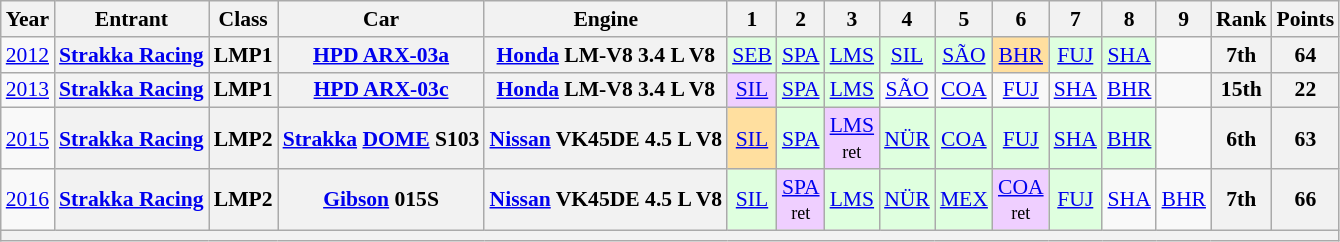<table class="wikitable" style="text-align:center; font-size:90%">
<tr>
<th>Year</th>
<th>Entrant</th>
<th>Class</th>
<th>Car</th>
<th>Engine</th>
<th>1</th>
<th>2</th>
<th>3</th>
<th>4</th>
<th>5</th>
<th>6</th>
<th>7</th>
<th>8</th>
<th>9</th>
<th>Rank</th>
<th>Points</th>
</tr>
<tr>
<td><a href='#'>2012</a></td>
<th><a href='#'>Strakka Racing</a></th>
<th>LMP1</th>
<th><a href='#'>HPD ARX-03a</a></th>
<th><a href='#'>Honda</a> LM-V8 3.4 L V8</th>
<td style="background:#DFFFDF;"><a href='#'>SEB</a><br></td>
<td style="background:#DFFFDF;"><a href='#'>SPA</a><br></td>
<td style="background:#DFFFDF;"><a href='#'>LMS</a><br></td>
<td style="background:#DFFFDF;"><a href='#'>SIL</a><br></td>
<td style="background:#DFFFDF;"><a href='#'>SÃO</a><br></td>
<td style="background:#FFDF9F;"><a href='#'>BHR</a><br></td>
<td style="background:#DFFFDF;"><a href='#'>FUJ</a><br></td>
<td style="background:#DFFFDF;"><a href='#'>SHA</a><br></td>
<td></td>
<th>7th</th>
<th>64</th>
</tr>
<tr>
<td><a href='#'>2013</a></td>
<th><a href='#'>Strakka Racing</a></th>
<th>LMP1</th>
<th><a href='#'>HPD ARX-03c</a></th>
<th><a href='#'>Honda</a> LM-V8 3.4 L V8</th>
<td style="background:#EFCFFF;"><a href='#'>SIL</a><br></td>
<td style="background:#DFFFDF;"><a href='#'>SPA</a><br></td>
<td style="background:#DFFFDF;"><a href='#'>LMS</a><br></td>
<td><a href='#'>SÃO</a></td>
<td><a href='#'>COA</a></td>
<td><a href='#'>FUJ</a></td>
<td><a href='#'>SHA</a></td>
<td><a href='#'>BHR</a></td>
<td></td>
<th>15th</th>
<th>22</th>
</tr>
<tr>
<td><a href='#'>2015</a></td>
<th><a href='#'>Strakka Racing</a></th>
<th>LMP2</th>
<th><a href='#'>Strakka</a> <a href='#'>DOME</a> S103</th>
<th><a href='#'>Nissan</a> VK45DE 4.5 L V8</th>
<td style="background:#FFDF9F;"><a href='#'>SIL</a><br></td>
<td style="background:#DFFFDF;"><a href='#'>SPA</a><br></td>
<td style="background:#EFCFFF;"><a href='#'>LMS</a><br><small>ret</small></td>
<td style="background:#DFFFDF;"><a href='#'>NÜR</a><br></td>
<td style="background:#DFFFDF;"><a href='#'>COA</a><br></td>
<td style="background:#DFFFDF;"><a href='#'>FUJ</a><br></td>
<td style="background:#DFFFDF;"><a href='#'>SHA</a><br></td>
<td style="background:#DFFFDF;"><a href='#'>BHR</a><br></td>
<td></td>
<th>6th</th>
<th>63</th>
</tr>
<tr>
<td><a href='#'>2016</a></td>
<th><a href='#'>Strakka Racing</a></th>
<th>LMP2</th>
<th><a href='#'>Gibson</a> 015S</th>
<th><a href='#'>Nissan</a> VK45DE 4.5 L V8</th>
<td style="background:#DFFFDF;"><a href='#'>SIL</a><br></td>
<td style="background:#EFCFFF;"><a href='#'>SPA</a><br><small>ret</small></td>
<td style="background:#DFFFDF;"><a href='#'>LMS</a><br></td>
<td style="background:#DFFFDF;"><a href='#'>NÜR</a><br></td>
<td style="background:#DFFFDF;"><a href='#'>MEX</a><br></td>
<td style="background:#EFCFFF;"><a href='#'>COA</a><br><small>ret</small></td>
<td style="background:#DFFFDF;"><a href='#'>FUJ</a><br></td>
<td><a href='#'>SHA</a></td>
<td><a href='#'>BHR</a></td>
<th>7th</th>
<th>66</th>
</tr>
<tr>
<th colspan="16"></th>
</tr>
</table>
